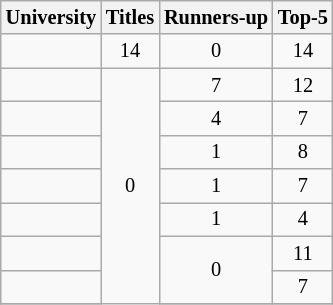<table class="wikitable sortable"  style="font-size:85%; text-align:center;">
<tr>
<th>University</th>
<th>Titles</th>
<th nowrap>Runners-up</th>
<th nowrap>Top-5</th>
</tr>
<tr>
<td nowrap align=left></td>
<td>14</td>
<td>0</td>
<td>14</td>
</tr>
<tr>
<td nowrap align=left></td>
<td rowspan="99">0</td>
<td>7</td>
<td>12</td>
</tr>
<tr>
<td nowrap align=left></td>
<td>4</td>
<td>7</td>
</tr>
<tr>
<td nowrap align=left></td>
<td>1</td>
<td>8</td>
</tr>
<tr>
<td nowrap align=left></td>
<td>1</td>
<td>7</td>
</tr>
<tr>
<td nowrap align=left></td>
<td>1</td>
<td>4</td>
</tr>
<tr>
<td nowrap align=left></td>
<td rowspan="2">0</td>
<td>11</td>
</tr>
<tr>
<td nowrap align=left></td>
<td>7</td>
</tr>
<tr>
</tr>
</table>
